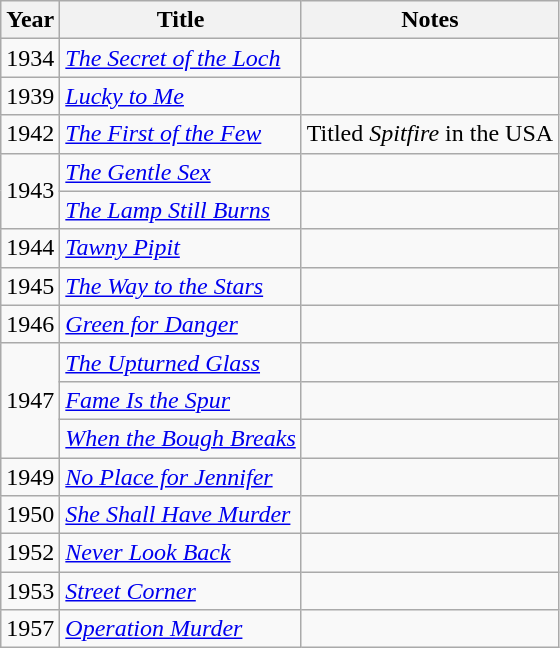<table class="wikitable">
<tr>
<th>Year</th>
<th>Title</th>
<th>Notes</th>
</tr>
<tr>
<td>1934</td>
<td><em><a href='#'>The Secret of the Loch</a></em></td>
<td></td>
</tr>
<tr>
<td>1939</td>
<td><em><a href='#'>Lucky to Me</a></em></td>
<td></td>
</tr>
<tr>
<td>1942</td>
<td><em><a href='#'>The First of the Few</a></em></td>
<td>Titled <em>Spitfire</em> in the USA</td>
</tr>
<tr>
<td rowspan=2>1943</td>
<td><em><a href='#'>The Gentle Sex</a></em></td>
<td></td>
</tr>
<tr>
<td><em><a href='#'>The Lamp Still Burns</a></em></td>
<td></td>
</tr>
<tr>
<td>1944</td>
<td><em><a href='#'>Tawny Pipit</a></em></td>
<td></td>
</tr>
<tr>
<td>1945</td>
<td><em><a href='#'>The Way to the Stars</a></em></td>
<td></td>
</tr>
<tr>
<td>1946</td>
<td><em><a href='#'>Green for Danger</a></em></td>
<td></td>
</tr>
<tr>
<td rowspan=3>1947</td>
<td><em><a href='#'>The Upturned Glass</a></em></td>
<td></td>
</tr>
<tr>
<td><em><a href='#'>Fame Is the Spur</a></em></td>
<td></td>
</tr>
<tr>
<td><em><a href='#'>When the Bough Breaks</a></em></td>
<td></td>
</tr>
<tr>
<td>1949</td>
<td><em><a href='#'>No Place for Jennifer</a></em></td>
<td></td>
</tr>
<tr>
<td>1950</td>
<td><em><a href='#'>She Shall Have Murder</a></em></td>
<td></td>
</tr>
<tr>
<td>1952</td>
<td><em><a href='#'>Never Look Back</a></em></td>
<td></td>
</tr>
<tr>
<td>1953</td>
<td><em><a href='#'>Street Corner</a></em></td>
<td></td>
</tr>
<tr>
<td>1957</td>
<td><em><a href='#'>Operation Murder</a></em></td>
<td></td>
</tr>
</table>
